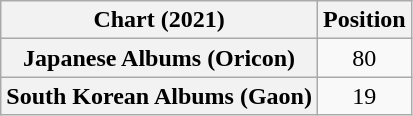<table class="wikitable sortable plainrowheaders" style="text-align:center">
<tr>
<th scope="col">Chart (2021)</th>
<th scope="col">Position</th>
</tr>
<tr>
<th scope="row">Japanese Albums (Oricon)</th>
<td>80</td>
</tr>
<tr>
<th scope="row">South Korean Albums (Gaon)</th>
<td>19</td>
</tr>
</table>
